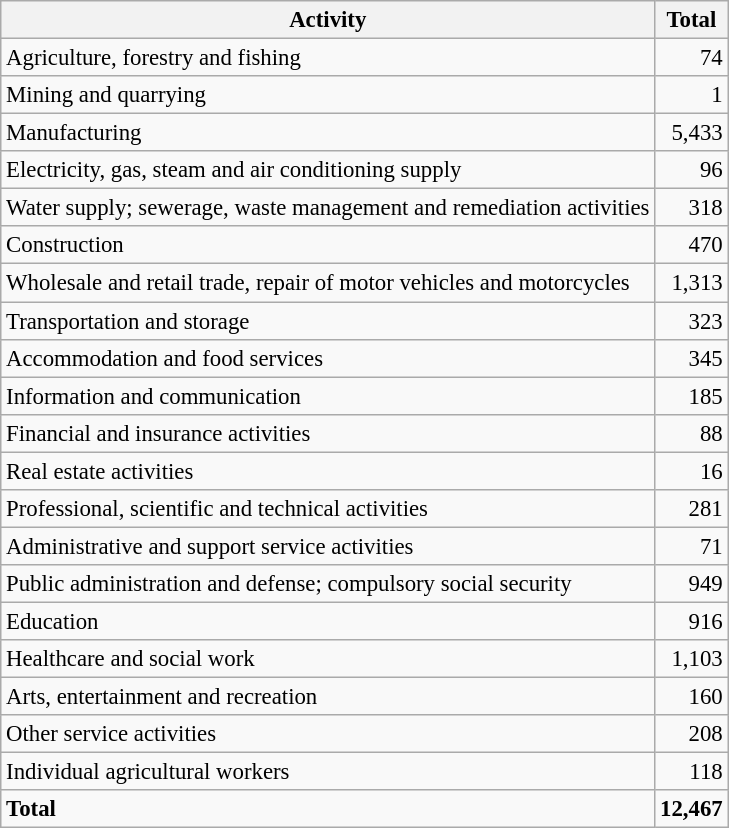<table class="wikitable sortable" style="font-size:95%;">
<tr>
<th>Activity</th>
<th>Total</th>
</tr>
<tr>
<td>Agriculture, forestry and fishing</td>
<td align="right">74</td>
</tr>
<tr>
<td>Mining and quarrying</td>
<td align="right">1</td>
</tr>
<tr>
<td>Manufacturing</td>
<td align="right">5,433</td>
</tr>
<tr>
<td>Electricity, gas, steam and air conditioning supply</td>
<td align="right">96</td>
</tr>
<tr>
<td>Water supply; sewerage, waste management and remediation activities</td>
<td align="right">318</td>
</tr>
<tr>
<td>Construction</td>
<td align="right">470</td>
</tr>
<tr>
<td>Wholesale and retail trade, repair of motor vehicles and motorcycles</td>
<td align="right">1,313</td>
</tr>
<tr>
<td>Transportation and storage</td>
<td align="right">323</td>
</tr>
<tr>
<td>Accommodation and food services</td>
<td align="right">345</td>
</tr>
<tr>
<td>Information and communication</td>
<td align="right">185</td>
</tr>
<tr>
<td>Financial and insurance activities</td>
<td align="right">88</td>
</tr>
<tr>
<td>Real estate activities</td>
<td align="right">16</td>
</tr>
<tr>
<td>Professional, scientific and technical activities</td>
<td align="right">281</td>
</tr>
<tr>
<td>Administrative and support service activities</td>
<td align="right">71</td>
</tr>
<tr>
<td>Public administration and defense; compulsory social security</td>
<td align="right">949</td>
</tr>
<tr>
<td>Education</td>
<td align="right">916</td>
</tr>
<tr>
<td>Healthcare and social work</td>
<td align="right">1,103</td>
</tr>
<tr>
<td>Arts, entertainment and recreation</td>
<td align="right">160</td>
</tr>
<tr>
<td>Other service activities</td>
<td align="right">208</td>
</tr>
<tr>
<td>Individual agricultural workers</td>
<td align="right">118</td>
</tr>
<tr class="sortbottom">
<td><strong>Total</strong></td>
<td align="right"><strong>12,467</strong></td>
</tr>
</table>
